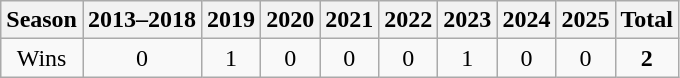<table class="wikitable">
<tr>
<th>Season</th>
<th>2013–2018</th>
<th>2019</th>
<th>2020</th>
<th>2021</th>
<th>2022</th>
<th>2023</th>
<th>2024</th>
<th>2025</th>
<th>Total</th>
</tr>
<tr align=center>
<td>Wins</td>
<td>0</td>
<td>1</td>
<td>0</td>
<td>0</td>
<td>0</td>
<td>1</td>
<td>0</td>
<td>0</td>
<td><strong>2</strong></td>
</tr>
</table>
